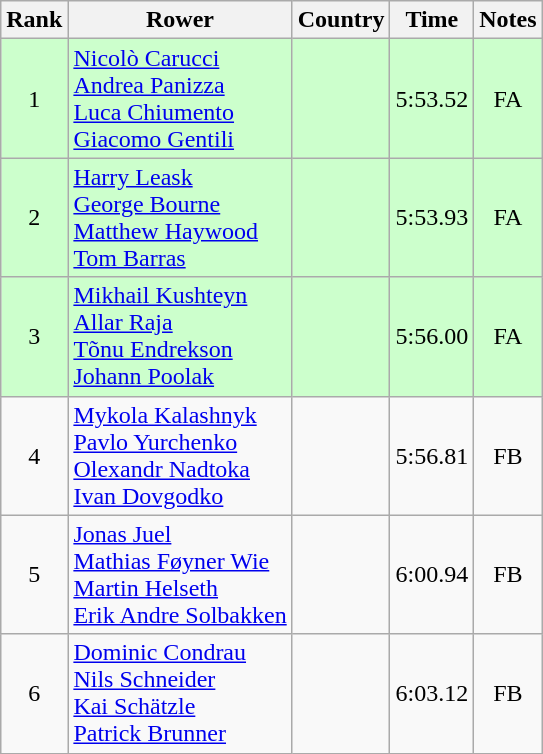<table class="wikitable" style="text-align:center">
<tr>
<th>Rank</th>
<th>Rower</th>
<th>Country</th>
<th>Time</th>
<th>Notes</th>
</tr>
<tr bgcolor=ccffcc>
<td>1</td>
<td align="left"><a href='#'>Nicolò Carucci</a><br><a href='#'>Andrea Panizza</a><br><a href='#'>Luca Chiumento</a><br><a href='#'>Giacomo Gentili</a></td>
<td align="left"></td>
<td>5:53.52</td>
<td>FA</td>
</tr>
<tr bgcolor=ccffcc>
<td>2</td>
<td align="left"><a href='#'>Harry Leask</a><br><a href='#'>George Bourne</a><br><a href='#'>Matthew Haywood</a><br><a href='#'>Tom Barras</a></td>
<td align="left"></td>
<td>5:53.93</td>
<td>FA</td>
</tr>
<tr bgcolor=ccffcc>
<td>3</td>
<td align="left"><a href='#'>Mikhail Kushteyn</a><br><a href='#'>Allar Raja</a><br><a href='#'>Tõnu Endrekson</a><br><a href='#'>Johann Poolak</a></td>
<td align="left"></td>
<td>5:56.00</td>
<td>FA</td>
</tr>
<tr>
<td>4</td>
<td align="left"><a href='#'>Mykola Kalashnyk</a><br><a href='#'>Pavlo Yurchenko</a><br><a href='#'>Olexandr Nadtoka</a><br><a href='#'>Ivan Dovgodko</a></td>
<td align="left"></td>
<td>5:56.81</td>
<td>FB</td>
</tr>
<tr>
<td>5</td>
<td align="left"><a href='#'>Jonas Juel</a><br><a href='#'>Mathias Føyner Wie</a><br><a href='#'>Martin Helseth</a><br><a href='#'>Erik Andre Solbakken</a></td>
<td align="left"></td>
<td>6:00.94</td>
<td>FB</td>
</tr>
<tr>
<td>6</td>
<td align="left"><a href='#'>Dominic Condrau</a><br><a href='#'>Nils Schneider</a><br><a href='#'>Kai Schätzle</a><br><a href='#'>Patrick Brunner</a></td>
<td align="left"></td>
<td>6:03.12</td>
<td>FB</td>
</tr>
</table>
